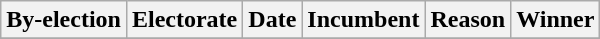<table class="wikitable">
<tr align=center>
<th>By-election</th>
<th>Electorate</th>
<th>Date</th>
<th>Incumbent</th>
<th>Reason</th>
<th>Winner</th>
</tr>
<tr>
</tr>
</table>
